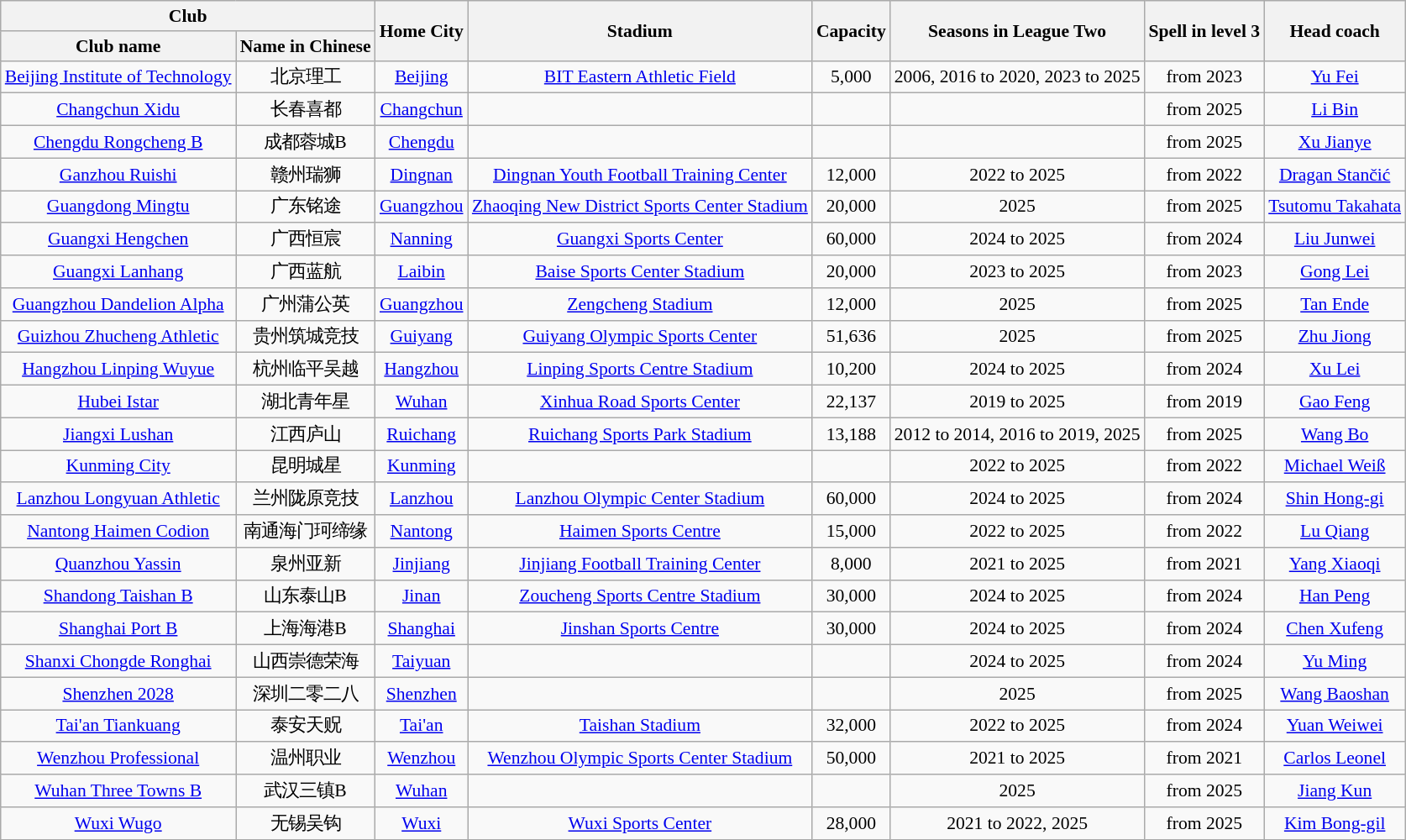<table class="wikitable sortable" style="text-align:center;font-size:90%">
<tr>
<th colspan="2">Club</th>
<th rowspan="2">Home City</th>
<th rowspan="2">Stadium</th>
<th rowspan="2">Capacity</th>
<th rowspan="2">Seasons in League Two</th>
<th rowspan="2">Spell in level 3</th>
<th rowspan="2">Head coach</th>
</tr>
<tr>
<th>Club name</th>
<th>Name in Chinese</th>
</tr>
<tr>
<td><a href='#'>Beijing Institute of Technology</a></td>
<td>北京理工</td>
<td><a href='#'>Beijing</a></td>
<td><a href='#'>BIT Eastern Athletic Field</a></td>
<td>5,000</td>
<td>2006, 2016 to 2020, 2023 to 2025</td>
<td>from 2023</td>
<td> <a href='#'>Yu Fei</a></td>
</tr>
<tr>
<td><a href='#'>Changchun Xidu</a></td>
<td>长春喜都</td>
<td><a href='#'>Changchun</a></td>
<td></td>
<td></td>
<td></td>
<td>from 2025</td>
<td> <a href='#'>Li Bin</a></td>
</tr>
<tr>
<td><a href='#'>Chengdu Rongcheng B</a></td>
<td>成都蓉城B</td>
<td><a href='#'>Chengdu</a></td>
<td></td>
<td></td>
<td></td>
<td>from 2025</td>
<td> <a href='#'>Xu Jianye</a></td>
</tr>
<tr>
<td><a href='#'>Ganzhou Ruishi</a></td>
<td>赣州瑞狮</td>
<td><a href='#'>Dingnan</a></td>
<td><a href='#'>Dingnan Youth Football Training Center</a></td>
<td>12,000</td>
<td>2022 to 2025</td>
<td>from 2022</td>
<td> <a href='#'>Dragan Stančić</a></td>
</tr>
<tr>
<td><a href='#'>Guangdong Mingtu</a></td>
<td>广东铭途</td>
<td><a href='#'>Guangzhou</a></td>
<td><a href='#'>Zhaoqing New District Sports Center Stadium</a></td>
<td>20,000</td>
<td>2025</td>
<td>from 2025</td>
<td> <a href='#'>Tsutomu Takahata</a></td>
</tr>
<tr>
<td><a href='#'>Guangxi Hengchen</a></td>
<td>广西恒宸</td>
<td><a href='#'>Nanning</a></td>
<td><a href='#'>Guangxi Sports Center</a></td>
<td>60,000</td>
<td>2024 to 2025</td>
<td>from 2024</td>
<td> <a href='#'>Liu Junwei</a></td>
</tr>
<tr>
<td><a href='#'>Guangxi Lanhang</a></td>
<td>广西蓝航</td>
<td><a href='#'>Laibin</a></td>
<td><a href='#'>Baise Sports Center Stadium</a></td>
<td>20,000</td>
<td>2023 to 2025</td>
<td>from 2023</td>
<td> <a href='#'>Gong Lei</a></td>
</tr>
<tr>
<td><a href='#'>Guangzhou Dandelion Alpha</a></td>
<td>广州蒲公英</td>
<td><a href='#'>Guangzhou</a></td>
<td><a href='#'>Zengcheng Stadium</a></td>
<td>12,000</td>
<td>2025</td>
<td>from 2025</td>
<td> <a href='#'>Tan Ende</a></td>
</tr>
<tr>
<td><a href='#'>Guizhou Zhucheng Athletic</a></td>
<td>贵州筑城竞技</td>
<td><a href='#'>Guiyang</a></td>
<td><a href='#'>Guiyang Olympic Sports Center</a></td>
<td>51,636</td>
<td>2025</td>
<td>from 2025</td>
<td> <a href='#'>Zhu Jiong</a></td>
</tr>
<tr>
<td><a href='#'>Hangzhou Linping Wuyue</a></td>
<td>杭州临平吴越</td>
<td><a href='#'>Hangzhou</a></td>
<td><a href='#'>Linping Sports Centre Stadium</a></td>
<td>10,200</td>
<td>2024 to 2025</td>
<td>from 2024</td>
<td> <a href='#'>Xu Lei</a></td>
</tr>
<tr>
<td><a href='#'>Hubei Istar</a></td>
<td>湖北青年星</td>
<td><a href='#'>Wuhan</a></td>
<td><a href='#'>Xinhua Road Sports Center</a></td>
<td>22,137</td>
<td>2019 to 2025</td>
<td>from 2019</td>
<td> <a href='#'>Gao Feng</a></td>
</tr>
<tr>
<td><a href='#'>Jiangxi Lushan</a></td>
<td>江西庐山</td>
<td><a href='#'>Ruichang</a></td>
<td><a href='#'>Ruichang Sports Park Stadium</a></td>
<td>13,188</td>
<td>2012 to 2014, 2016 to 2019, 2025</td>
<td>from 2025</td>
<td> <a href='#'>Wang Bo</a></td>
</tr>
<tr>
<td><a href='#'>Kunming City</a></td>
<td>昆明城星</td>
<td><a href='#'>Kunming</a></td>
<td></td>
<td></td>
<td>2022 to 2025</td>
<td>from 2022</td>
<td> <a href='#'>Michael Weiß</a></td>
</tr>
<tr>
<td><a href='#'>Lanzhou Longyuan Athletic</a></td>
<td>兰州陇原竞技</td>
<td><a href='#'>Lanzhou</a></td>
<td><a href='#'>Lanzhou Olympic Center Stadium</a></td>
<td>60,000</td>
<td>2024 to 2025</td>
<td>from 2024</td>
<td> <a href='#'>Shin Hong-gi</a></td>
</tr>
<tr>
<td><a href='#'>Nantong Haimen Codion</a></td>
<td>南通海门珂缔缘</td>
<td><a href='#'>Nantong</a></td>
<td><a href='#'>Haimen Sports Centre</a></td>
<td>15,000</td>
<td>2022 to 2025</td>
<td>from 2022</td>
<td> <a href='#'>Lu Qiang</a></td>
</tr>
<tr>
<td><a href='#'>Quanzhou Yassin</a></td>
<td>泉州亚新</td>
<td><a href='#'>Jinjiang</a></td>
<td><a href='#'>Jinjiang Football Training Center</a></td>
<td>8,000</td>
<td>2021 to 2025</td>
<td>from 2021</td>
<td> <a href='#'>Yang Xiaoqi</a></td>
</tr>
<tr>
<td><a href='#'>Shandong Taishan B</a></td>
<td>山东泰山B</td>
<td><a href='#'>Jinan</a></td>
<td><a href='#'>Zoucheng Sports Centre Stadium</a></td>
<td>30,000</td>
<td>2024 to 2025</td>
<td>from 2024</td>
<td> <a href='#'>Han Peng</a></td>
</tr>
<tr>
<td><a href='#'>Shanghai Port B</a></td>
<td>上海海港B</td>
<td><a href='#'>Shanghai</a></td>
<td><a href='#'>Jinshan Sports Centre</a></td>
<td>30,000</td>
<td>2024 to 2025</td>
<td>from 2024</td>
<td> <a href='#'>Chen Xufeng</a></td>
</tr>
<tr>
<td><a href='#'>Shanxi Chongde Ronghai</a></td>
<td>山西崇德荣海</td>
<td><a href='#'>Taiyuan</a></td>
<td></td>
<td></td>
<td>2024 to 2025</td>
<td>from 2024</td>
<td> <a href='#'>Yu Ming</a></td>
</tr>
<tr>
<td><a href='#'>Shenzhen 2028</a></td>
<td>深圳二零二八</td>
<td><a href='#'>Shenzhen</a></td>
<td></td>
<td></td>
<td>2025</td>
<td>from 2025</td>
<td> <a href='#'>Wang Baoshan</a></td>
</tr>
<tr>
<td><a href='#'>Tai'an Tiankuang</a></td>
<td>泰安天贶</td>
<td><a href='#'>Tai'an</a></td>
<td><a href='#'>Taishan Stadium</a></td>
<td>32,000</td>
<td>2022 to 2025</td>
<td>from 2024</td>
<td> <a href='#'>Yuan Weiwei</a></td>
</tr>
<tr>
<td><a href='#'>Wenzhou Professional</a></td>
<td>温州职业</td>
<td><a href='#'>Wenzhou</a></td>
<td><a href='#'>Wenzhou Olympic Sports Center Stadium</a></td>
<td>50,000</td>
<td>2021 to 2025</td>
<td>from 2021</td>
<td> <a href='#'>Carlos Leonel</a></td>
</tr>
<tr>
<td><a href='#'>Wuhan Three Towns B</a></td>
<td>武汉三镇B</td>
<td><a href='#'>Wuhan</a></td>
<td></td>
<td></td>
<td>2025</td>
<td>from 2025</td>
<td> <a href='#'>Jiang Kun</a></td>
</tr>
<tr>
<td><a href='#'>Wuxi Wugo</a></td>
<td>无锡吴钩</td>
<td><a href='#'>Wuxi</a></td>
<td><a href='#'>Wuxi Sports Center</a></td>
<td>28,000</td>
<td>2021 to 2022, 2025</td>
<td>from 2025</td>
<td> <a href='#'>Kim Bong-gil</a></td>
</tr>
</table>
